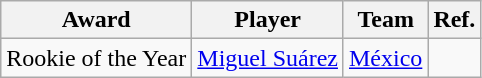<table class="wikitable">
<tr>
<th>Award</th>
<th>Player</th>
<th>Team</th>
<th>Ref.</th>
</tr>
<tr>
<td scope="row">Rookie of the Year</td>
<td> <a href='#'>Miguel Suárez</a></td>
<td><a href='#'>México</a></td>
<td align=center></td>
</tr>
</table>
